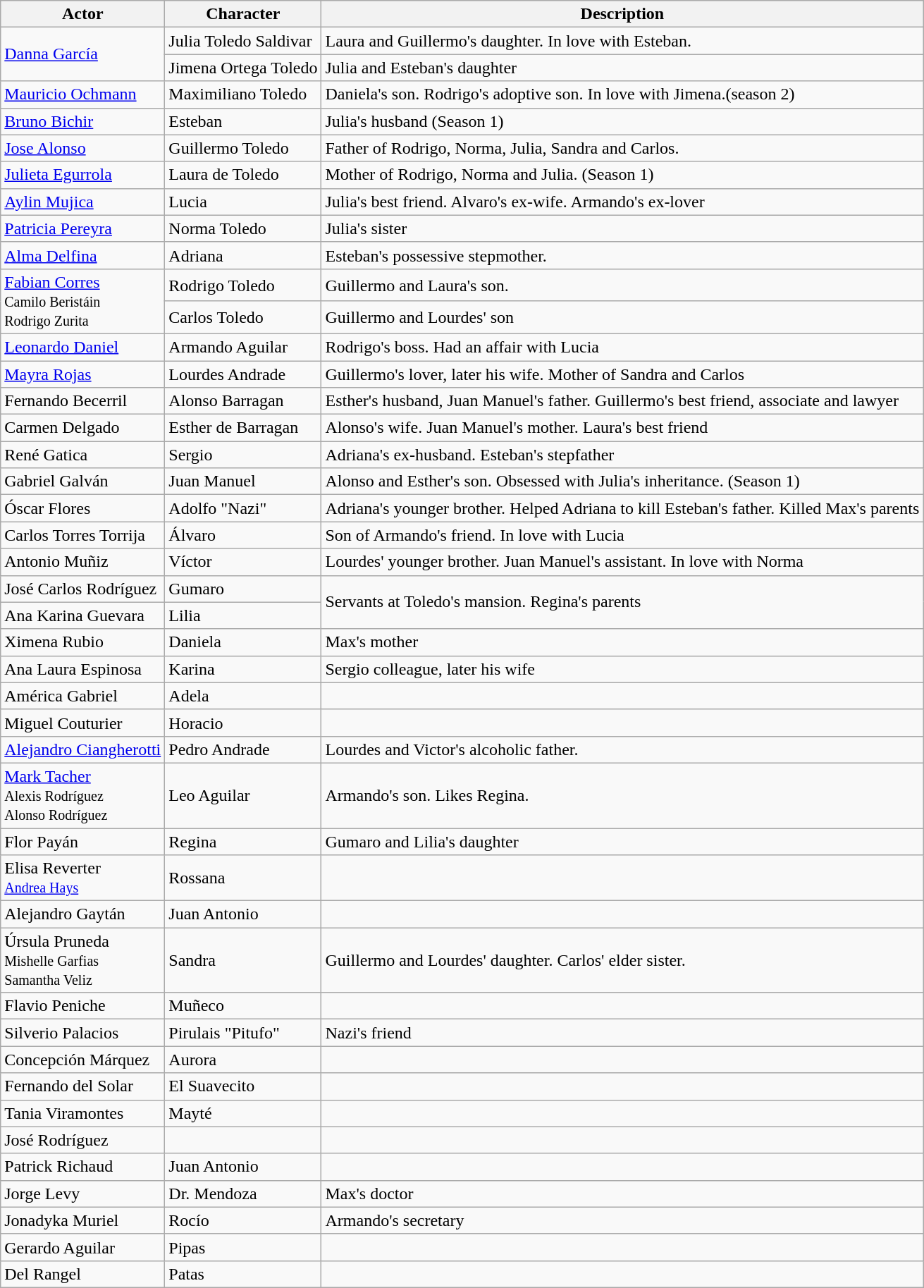<table class="wikitable">
<tr ">
<th>Actor</th>
<th>Character</th>
<th>Description</th>
</tr>
<tr>
<td rowspan="2"><a href='#'>Danna García</a></td>
<td>Julia Toledo Saldivar</td>
<td>Laura and Guillermo's daughter. In love with Esteban.</td>
</tr>
<tr>
<td>Jimena Ortega Toledo</td>
<td>Julia and Esteban's daughter</td>
</tr>
<tr>
<td><a href='#'>Mauricio Ochmann</a></td>
<td>Maximiliano Toledo</td>
<td>Daniela's son. Rodrigo's adoptive son. In love with Jimena.(season 2)</td>
</tr>
<tr>
<td><a href='#'>Bruno Bichir</a></td>
<td>Esteban</td>
<td>Julia's husband (Season 1)</td>
</tr>
<tr>
<td><a href='#'>Jose Alonso</a></td>
<td>Guillermo Toledo</td>
<td>Father of Rodrigo, Norma, Julia, Sandra and Carlos.</td>
</tr>
<tr>
<td><a href='#'>Julieta Egurrola</a></td>
<td>Laura de Toledo</td>
<td>Mother of Rodrigo, Norma and Julia. (Season 1)</td>
</tr>
<tr>
<td><a href='#'>Aylin Mujica</a></td>
<td>Lucia</td>
<td>Julia's best friend. Alvaro's ex-wife. Armando's ex-lover</td>
</tr>
<tr>
<td><a href='#'>Patricia Pereyra</a></td>
<td>Norma Toledo</td>
<td>Julia's sister</td>
</tr>
<tr>
<td><a href='#'>Alma Delfina</a></td>
<td>Adriana</td>
<td>Esteban's possessive stepmother.</td>
</tr>
<tr>
<td rowspan="2"><a href='#'>Fabian Corres</a><br> <small>Camilo Beristáin<br>Rodrigo Zurita</small></td>
<td>Rodrigo Toledo</td>
<td>Guillermo and Laura's son.</td>
</tr>
<tr>
<td>Carlos Toledo</td>
<td>Guillermo and Lourdes' son</td>
</tr>
<tr>
<td><a href='#'>Leonardo Daniel</a></td>
<td>Armando Aguilar</td>
<td>Rodrigo's boss. Had an affair with Lucia</td>
</tr>
<tr>
<td><a href='#'>Mayra Rojas</a></td>
<td>Lourdes Andrade</td>
<td>Guillermo's lover, later his wife. Mother of Sandra and Carlos</td>
</tr>
<tr>
<td>Fernando Becerril</td>
<td>Alonso Barragan</td>
<td>Esther's husband, Juan Manuel's father. Guillermo's best friend, associate and lawyer</td>
</tr>
<tr>
<td>Carmen Delgado</td>
<td>Esther de Barragan</td>
<td>Alonso's wife. Juan Manuel's mother. Laura's best friend</td>
</tr>
<tr>
<td>René Gatica</td>
<td>Sergio</td>
<td>Adriana's ex-husband. Esteban's stepfather</td>
</tr>
<tr>
<td>Gabriel Galván</td>
<td>Juan Manuel</td>
<td>Alonso and Esther's son. Obsessed with Julia's inheritance. (Season 1)</td>
</tr>
<tr>
<td>Óscar Flores</td>
<td>Adolfo "Nazi"</td>
<td>Adriana's younger brother. Helped Adriana to kill Esteban's father. Killed Max's parents</td>
</tr>
<tr>
<td>Carlos Torres Torrija</td>
<td>Álvaro</td>
<td>Son of Armando's friend. In love with Lucia</td>
</tr>
<tr>
<td>Antonio Muñiz</td>
<td>Víctor</td>
<td>Lourdes' younger brother. Juan Manuel's assistant. In love with Norma</td>
</tr>
<tr>
<td>José Carlos Rodríguez</td>
<td>Gumaro</td>
<td rowspan="2">Servants at Toledo's mansion. Regina's parents</td>
</tr>
<tr>
<td>Ana Karina Guevara</td>
<td>Lilia</td>
</tr>
<tr>
<td>Ximena Rubio</td>
<td>Daniela</td>
<td>Max's mother</td>
</tr>
<tr>
<td>Ana Laura Espinosa</td>
<td>Karina</td>
<td>Sergio colleague, later his wife</td>
</tr>
<tr>
<td>América Gabriel</td>
<td>Adela</td>
<td></td>
</tr>
<tr>
<td>Miguel Couturier</td>
<td>Horacio</td>
<td></td>
</tr>
<tr>
<td><a href='#'>Alejandro Ciangherotti</a></td>
<td>Pedro Andrade</td>
<td>Lourdes and Victor's alcoholic father.</td>
</tr>
<tr>
<td><a href='#'>Mark Tacher</a><br><small>Alexis Rodríguez<br>Alonso Rodríguez</small></td>
<td>Leo Aguilar</td>
<td>Armando's son. Likes Regina.</td>
</tr>
<tr>
<td>Flor Payán</td>
<td>Regina</td>
<td>Gumaro and Lilia's daughter</td>
</tr>
<tr>
<td>Elisa Reverter<br> <small><a href='#'>Andrea Hays</a></small></td>
<td>Rossana</td>
<td></td>
</tr>
<tr>
<td>Alejandro Gaytán</td>
<td>Juan Antonio</td>
<td></td>
</tr>
<tr>
<td>Úrsula Pruneda<br><small>Mishelle Garfias<br>Samantha Veliz</small></td>
<td>Sandra</td>
<td>Guillermo and Lourdes' daughter. Carlos' elder sister.</td>
</tr>
<tr>
<td>Flavio Peniche</td>
<td>Muñeco</td>
<td></td>
</tr>
<tr>
<td>Silverio Palacios</td>
<td>Pirulais "Pitufo"</td>
<td>Nazi's friend</td>
</tr>
<tr>
<td>Concepción Márquez</td>
<td>Aurora</td>
<td></td>
</tr>
<tr>
<td>Fernando del Solar</td>
<td>El Suavecito</td>
<td></td>
</tr>
<tr>
<td>Tania Viramontes</td>
<td>Mayté</td>
<td></td>
</tr>
<tr>
<td>José Rodríguez</td>
<td></td>
<td></td>
</tr>
<tr>
<td>Patrick Richaud</td>
<td>Juan Antonio</td>
<td></td>
</tr>
<tr>
<td>Jorge Levy</td>
<td>Dr. Mendoza</td>
<td>Max's doctor</td>
</tr>
<tr>
<td>Jonadyka Muriel</td>
<td>Rocío</td>
<td>Armando's secretary</td>
</tr>
<tr>
<td>Gerardo Aguilar</td>
<td>Pipas</td>
<td></td>
</tr>
<tr>
<td>Del Rangel</td>
<td>Patas</td>
<td></td>
</tr>
</table>
